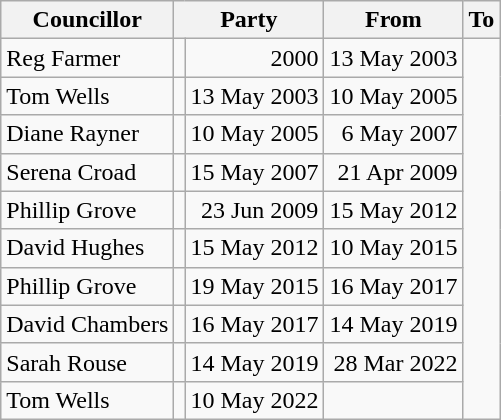<table class=wikitable>
<tr>
<th>Councillor</th>
<th colspan=2>Party</th>
<th>From</th>
<th>To</th>
</tr>
<tr>
<td>Reg Farmer</td>
<td></td>
<td align=right>2000</td>
<td align=right>13 May 2003</td>
</tr>
<tr>
<td>Tom Wells</td>
<td></td>
<td align=right>13 May 2003</td>
<td align=right>10 May 2005</td>
</tr>
<tr>
<td>Diane Rayner</td>
<td></td>
<td align=right>10 May 2005</td>
<td align=right>6 May 2007</td>
</tr>
<tr>
<td>Serena Croad</td>
<td></td>
<td align=right>15 May 2007</td>
<td align=right>21 Apr 2009</td>
</tr>
<tr>
<td>Phillip Grove</td>
<td></td>
<td align=right>23 Jun 2009</td>
<td align=right>15 May 2012</td>
</tr>
<tr>
<td>David Hughes</td>
<td></td>
<td align=right>15 May 2012</td>
<td align=right>10 May 2015</td>
</tr>
<tr>
<td>Phillip Grove</td>
<td></td>
<td align=right>19 May 2015</td>
<td align=right>16 May 2017</td>
</tr>
<tr>
<td>David Chambers</td>
<td></td>
<td align=right>16 May 2017</td>
<td align=right>14 May 2019</td>
</tr>
<tr>
<td>Sarah Rouse</td>
<td></td>
<td align=right>14 May 2019</td>
<td align=right>28 Mar 2022</td>
</tr>
<tr>
<td>Tom Wells</td>
<td></td>
<td align=right>10 May 2022</td>
<td align=right></td>
</tr>
</table>
